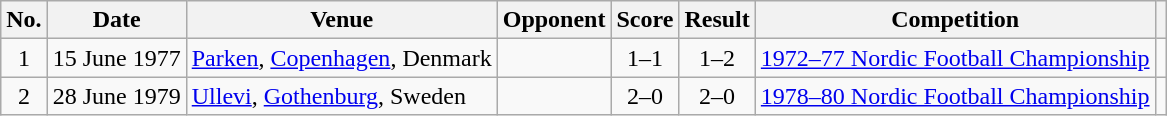<table class="wikitable sortable">
<tr>
<th scope="col">No.</th>
<th scope="col">Date</th>
<th scope="col">Venue</th>
<th scope="col">Opponent</th>
<th scope="col">Score</th>
<th scope="col">Result</th>
<th scope="col">Competition</th>
<th class="unsortable" scope="col"></th>
</tr>
<tr>
<td align="center">1</td>
<td>15 June 1977</td>
<td><a href='#'>Parken</a>, <a href='#'>Copenhagen</a>, Denmark</td>
<td></td>
<td align="center">1–1</td>
<td align="center">1–2</td>
<td><a href='#'>1972–77 Nordic Football Championship</a></td>
<td></td>
</tr>
<tr>
<td align="center">2</td>
<td>28 June 1979</td>
<td><a href='#'>Ullevi</a>, <a href='#'>Gothenburg</a>, Sweden</td>
<td></td>
<td align="center">2–0</td>
<td align="center">2–0</td>
<td><a href='#'>1978–80 Nordic Football Championship</a></td>
<td></td>
</tr>
</table>
